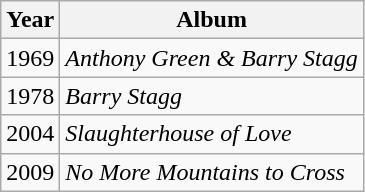<table class="wikitable">
<tr>
<th>Year</th>
<th>Album</th>
</tr>
<tr>
<td>1969</td>
<td><em>Anthony Green & Barry Stagg</em></td>
</tr>
<tr>
<td>1978</td>
<td><em>Barry Stagg</em></td>
</tr>
<tr>
<td>2004</td>
<td><em>Slaughterhouse of Love</em></td>
</tr>
<tr>
<td>2009</td>
<td><em>No More Mountains to Cross</em></td>
</tr>
</table>
